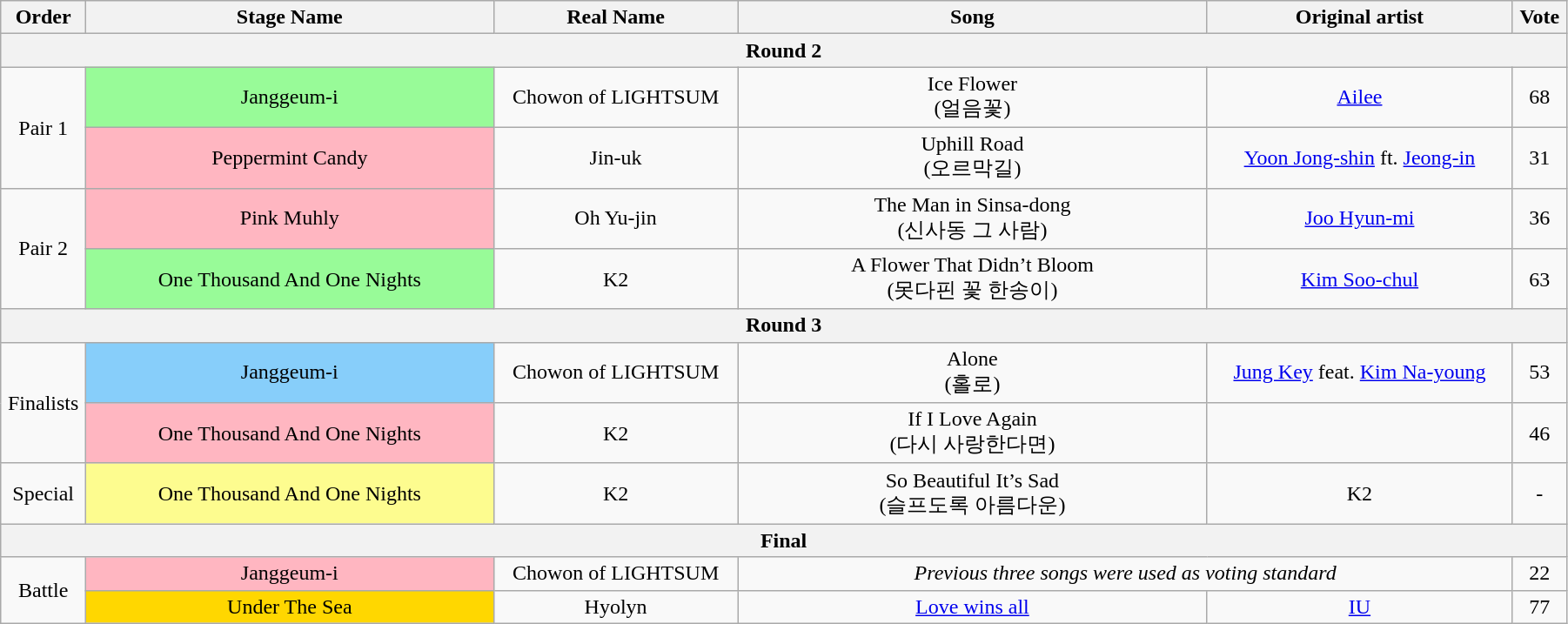<table class="wikitable" style="text-align:center; width:95%;">
<tr>
<th style="width:1%">Order</th>
<th style="width:20%;">Stage Name</th>
<th style="width:12%">Real Name</th>
<th style="width:23%;">Song</th>
<th style="width:15%;">Original artist</th>
<th style="width:1%;">Vote</th>
</tr>
<tr>
<th colspan=6>Round 2</th>
</tr>
<tr>
<td rowspan=2>Pair 1</td>
<td bgcolor="palegreen">Janggeum-i</td>
<td>Chowon of LIGHTSUM</td>
<td>Ice Flower<br>(얼음꽃)</td>
<td><a href='#'>Ailee</a></td>
<td>68</td>
</tr>
<tr>
<td bgcolor="lightpink">Peppermint Candy</td>
<td>Jin-uk</td>
<td>Uphill Road<br>(오르막길)</td>
<td><a href='#'>Yoon Jong-shin</a> ft. <a href='#'>Jeong-in</a></td>
<td>31</td>
</tr>
<tr>
<td rowspan=2>Pair 2</td>
<td bgcolor="lightpink">Pink Muhly</td>
<td>Oh Yu-jin</td>
<td>The Man in Sinsa-dong<br>(신사동 그 사람)</td>
<td><a href='#'>Joo Hyun-mi</a></td>
<td>36</td>
</tr>
<tr>
<td bgcolor="palegreen">One Thousand And One Nights</td>
<td>K2</td>
<td>A Flower That Didn’t Bloom<br>(못다핀 꽃 한송이)</td>
<td><a href='#'>Kim Soo-chul</a></td>
<td>63</td>
</tr>
<tr>
<th colspan=6>Round 3</th>
</tr>
<tr>
<td rowspan=2>Finalists</td>
<td bgcolor="lightskyblue">Janggeum-i</td>
<td>Chowon of LIGHTSUM</td>
<td>Alone<br>(홀로)</td>
<td><a href='#'>Jung Key</a> feat. <a href='#'>Kim Na-young</a></td>
<td>53</td>
</tr>
<tr>
<td bgcolor="lightpink">One Thousand And One Nights</td>
<td>K2</td>
<td>If I Love Again<br>(다시 사랑한다면)</td>
<td></td>
<td>46</td>
</tr>
<tr>
<td>Special</td>
<td bgcolor="#FDFC8F">One Thousand And One Nights</td>
<td>K2</td>
<td>So Beautiful It’s Sad<br>(슬프도록 아름다운)</td>
<td>K2</td>
<td>-</td>
</tr>
<tr>
<th colspan=6>Final</th>
</tr>
<tr>
<td rowspan=2>Battle</td>
<td bgcolor="lightpink">Janggeum-i</td>
<td>Chowon of LIGHTSUM</td>
<td colspan=2><em>Previous three songs were used as voting standard</em></td>
<td>22</td>
</tr>
<tr>
<td bgcolor="gold">Under The Sea</td>
<td>Hyolyn</td>
<td><a href='#'>Love wins all</a></td>
<td><a href='#'>IU</a></td>
<td>77</td>
</tr>
</table>
